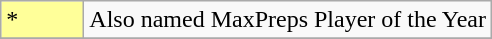<table class="wikitable">
<tr>
<td style="background-color:#FFFF99; border:1px solid #aaaaaa; width:3em">*</td>
<td>Also named MaxPreps Player of the Year</td>
</tr>
<tr>
</tr>
</table>
